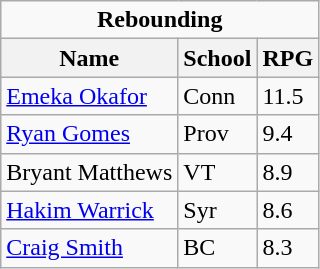<table class="wikitable">
<tr>
<td colspan=3 style="text-align:center;"><strong>Rebounding</strong></td>
</tr>
<tr>
<th>Name</th>
<th>School</th>
<th>RPG</th>
</tr>
<tr>
<td><a href='#'>Emeka Okafor</a></td>
<td>Conn</td>
<td>11.5</td>
</tr>
<tr>
<td><a href='#'>Ryan Gomes</a></td>
<td>Prov</td>
<td>9.4</td>
</tr>
<tr>
<td>Bryant Matthews</td>
<td>VT</td>
<td>8.9</td>
</tr>
<tr>
<td><a href='#'>Hakim Warrick</a></td>
<td>Syr</td>
<td>8.6</td>
</tr>
<tr>
<td><a href='#'>Craig Smith</a></td>
<td>BC</td>
<td>8.3</td>
</tr>
</table>
